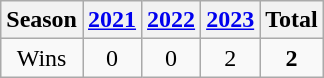<table class="wikitable">
<tr>
<th>Season</th>
<th><a href='#'>2021</a></th>
<th><a href='#'>2022</a></th>
<th><a href='#'>2023</a></th>
<th>Total</th>
</tr>
<tr align="center">
<td>Wins</td>
<td>0</td>
<td>0</td>
<td>2</td>
<td><strong>2</strong></td>
</tr>
</table>
